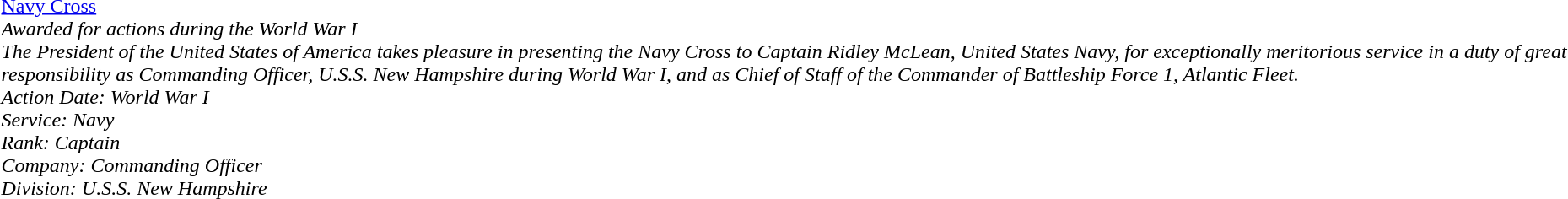<table>
<tr>
<td></td>
<td><a href='#'>Navy Cross</a> <br><em>Awarded for actions during the World War I<br> The President of the United States of America takes pleasure in presenting the Navy Cross to Captain Ridley McLean, United States Navy, for exceptionally meritorious service in a duty of great responsibility as Commanding Officer, U.S.S. New Hampshire during World War I, and as Chief of Staff of the Commander of Battleship Force 1, Atlantic Fleet.<br>Action Date: World War I<br>Service: Navy<br>Rank: Captain<br>Company: Commanding Officer<br>Division: U.S.S. New Hampshire</em></td>
</tr>
</table>
